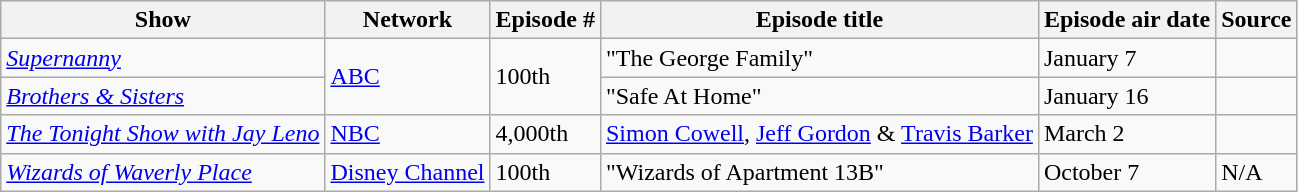<table class="wikitable">
<tr ">
<th>Show</th>
<th>Network</th>
<th>Episode #</th>
<th>Episode title </th>
<th>Episode air date </th>
<th>Source</th>
</tr>
<tr>
<td><em><a href='#'>Supernanny</a></em></td>
<td rowspan="2"><a href='#'>ABC</a></td>
<td rowspan="2">100th</td>
<td>"The George Family"</td>
<td>January 7</td>
<td></td>
</tr>
<tr>
<td><em><a href='#'>Brothers & Sisters</a></em></td>
<td>"Safe At Home"</td>
<td>January 16</td>
<td></td>
</tr>
<tr>
<td><em><a href='#'>The Tonight Show with Jay Leno</a></em></td>
<td><a href='#'>NBC</a></td>
<td>4,000th</td>
<td><a href='#'>Simon Cowell</a>, <a href='#'>Jeff Gordon</a> & <a href='#'>Travis Barker</a></td>
<td>March 2</td>
<td></td>
</tr>
<tr>
<td><em><a href='#'>Wizards of Waverly Place</a></em></td>
<td><a href='#'>Disney Channel</a></td>
<td>100th</td>
<td>"Wizards of Apartment 13B"</td>
<td>October 7</td>
<td>N/A</td>
</tr>
</table>
